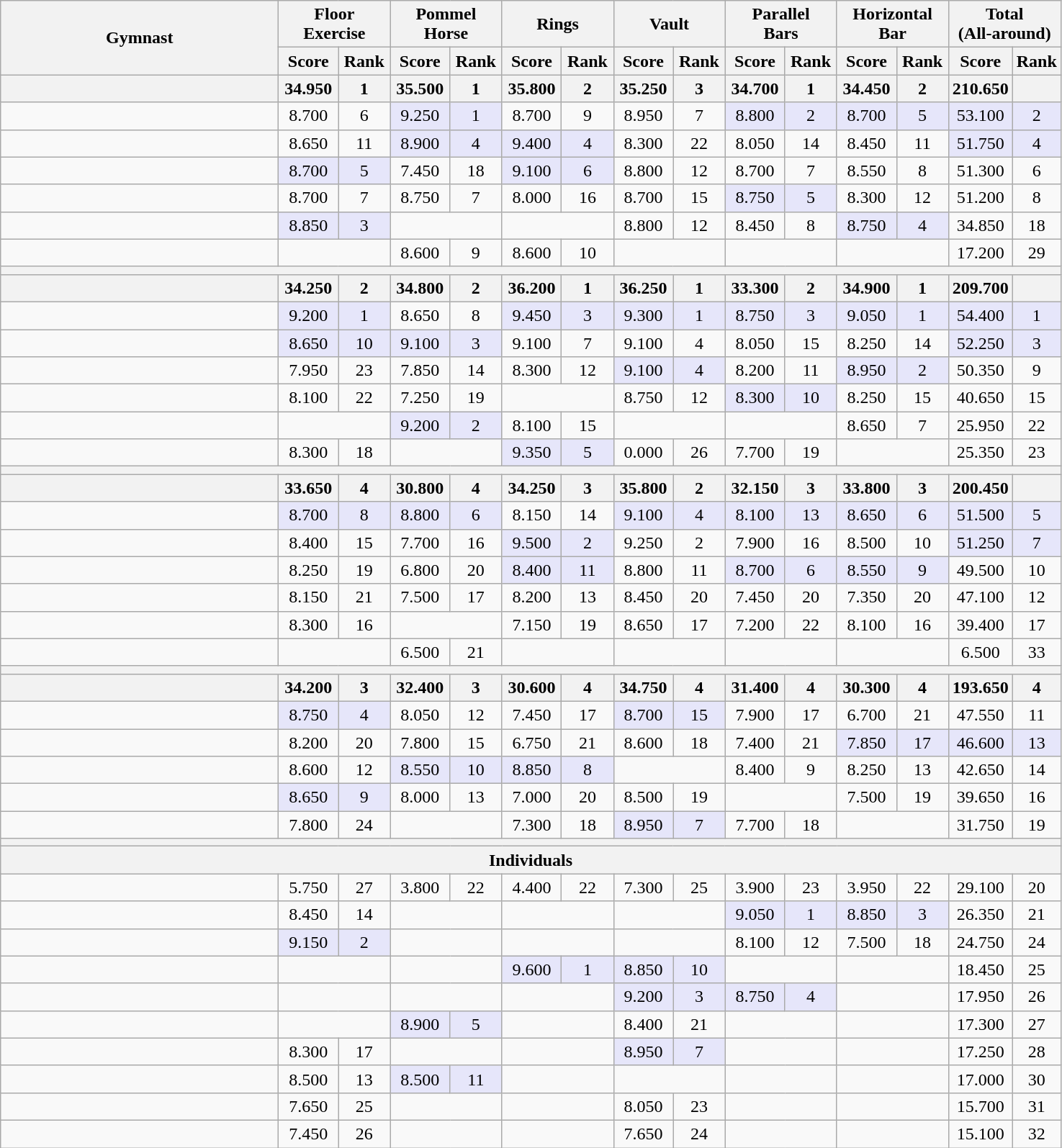<table class="wikitable" style="text-align:center">
<tr>
<th width=250 rowspan=2>Gymnast</th>
<th style="width:6em" colspan=2>Floor<br>Exercise</th>
<th style="width:6em" colspan=2>Pommel<br>Horse</th>
<th style="width:6em" colspan=2>Rings</th>
<th style="width:6em" colspan=2>Vault</th>
<th style="width:6em" colspan=2>Parallel<br>Bars</th>
<th style="width:6em" colspan=2>Horizontal<br>Bar</th>
<th style="width:6em" colspan=2>Total<br>(All-around)</th>
</tr>
<tr>
<th>Score</th>
<th>Rank</th>
<th>Score</th>
<th>Rank</th>
<th>Score</th>
<th>Rank</th>
<th>Score</th>
<th>Rank</th>
<th>Score</th>
<th>Rank</th>
<th>Score</th>
<th>Rank</th>
<th>Score</th>
<th>Rank</th>
</tr>
<tr>
<th></th>
<th>34.950</th>
<th>1</th>
<th>35.500</th>
<th>1</th>
<th>35.800</th>
<th>2</th>
<th>35.250</th>
<th>3</th>
<th>34.700</th>
<th>1</th>
<th>34.450</th>
<th>2</th>
<th>210.650</th>
<th></th>
</tr>
<tr>
<td align=left></td>
<td>8.700</td>
<td>6</td>
<td bgcolor="lavender">9.250</td>
<td bgcolor="lavender">1</td>
<td>8.700</td>
<td>9</td>
<td>8.950</td>
<td>7</td>
<td bgcolor="lavender">8.800</td>
<td bgcolor="lavender">2</td>
<td bgcolor="lavender">8.700</td>
<td bgcolor="lavender">5</td>
<td bgcolor="lavender">53.100</td>
<td bgcolor="lavender">2</td>
</tr>
<tr>
<td align=left></td>
<td>8.650</td>
<td>11</td>
<td bgcolor="lavender">8.900</td>
<td bgcolor="lavender">4</td>
<td bgcolor="lavender">9.400</td>
<td bgcolor="lavender">4</td>
<td>8.300</td>
<td>22</td>
<td>8.050</td>
<td>14</td>
<td>8.450</td>
<td>11</td>
<td bgcolor="lavender">51.750</td>
<td bgcolor="lavender">4</td>
</tr>
<tr>
<td align=left></td>
<td bgcolor="lavender">8.700</td>
<td bgcolor="lavender">5</td>
<td>7.450</td>
<td>18</td>
<td bgcolor="lavender">9.100</td>
<td bgcolor="lavender">6</td>
<td>8.800</td>
<td>12</td>
<td>8.700</td>
<td>7</td>
<td>8.550</td>
<td>8</td>
<td>51.300</td>
<td>6</td>
</tr>
<tr>
<td align=left></td>
<td>8.700</td>
<td>7</td>
<td>8.750</td>
<td>7</td>
<td>8.000</td>
<td>16</td>
<td>8.700</td>
<td>15</td>
<td bgcolor="lavender">8.750</td>
<td bgcolor="lavender">5</td>
<td>8.300</td>
<td>12</td>
<td>51.200</td>
<td>8</td>
</tr>
<tr>
<td align=left></td>
<td bgcolor="lavender">8.850</td>
<td bgcolor="lavender">3</td>
<td colspan=2> </td>
<td colspan=2> </td>
<td>8.800</td>
<td>12</td>
<td>8.450</td>
<td>8</td>
<td bgcolor="lavender">8.750</td>
<td bgcolor="lavender">4</td>
<td>34.850</td>
<td>18</td>
</tr>
<tr>
<td align=left></td>
<td colspan=2> </td>
<td>8.600</td>
<td>9</td>
<td>8.600</td>
<td>10</td>
<td colspan=2> </td>
<td colspan=2> </td>
<td colspan=2> </td>
<td>17.200</td>
<td>29</td>
</tr>
<tr>
<th colspan=15></th>
</tr>
<tr>
<th></th>
<th>34.250</th>
<th>2</th>
<th>34.800</th>
<th>2</th>
<th>36.200</th>
<th>1</th>
<th>36.250</th>
<th>1</th>
<th>33.300</th>
<th>2</th>
<th>34.900</th>
<th>1</th>
<th>209.700</th>
<th></th>
</tr>
<tr>
<td align=left></td>
<td bgcolor="lavender">9.200</td>
<td bgcolor="lavender">1</td>
<td>8.650</td>
<td>8</td>
<td bgcolor="lavender">9.450</td>
<td bgcolor="lavender">3</td>
<td bgcolor="lavender">9.300</td>
<td bgcolor="lavender">1</td>
<td bgcolor="lavender">8.750</td>
<td bgcolor="lavender">3</td>
<td bgcolor="lavender">9.050</td>
<td bgcolor="lavender">1</td>
<td bgcolor="lavender">54.400</td>
<td bgcolor="lavender">1</td>
</tr>
<tr>
<td align=left></td>
<td bgcolor="lavender">8.650</td>
<td bgcolor="lavender">10</td>
<td bgcolor="lavender">9.100</td>
<td bgcolor="lavender">3</td>
<td>9.100</td>
<td>7</td>
<td>9.100</td>
<td>4</td>
<td>8.050</td>
<td>15</td>
<td>8.250</td>
<td>14</td>
<td bgcolor="lavender">52.250</td>
<td bgcolor="lavender">3</td>
</tr>
<tr>
<td align=left></td>
<td>7.950</td>
<td>23</td>
<td>7.850</td>
<td>14</td>
<td>8.300</td>
<td>12</td>
<td bgcolor="lavender">9.100</td>
<td bgcolor="lavender">4</td>
<td>8.200</td>
<td>11</td>
<td bgcolor="lavender">8.950</td>
<td bgcolor="lavender">2</td>
<td>50.350</td>
<td>9</td>
</tr>
<tr>
<td align=left></td>
<td>8.100</td>
<td>22</td>
<td>7.250</td>
<td>19</td>
<td colspan=2> </td>
<td>8.750</td>
<td>12</td>
<td bgcolor="lavender">8.300</td>
<td bgcolor="lavender">10</td>
<td>8.250</td>
<td>15</td>
<td>40.650</td>
<td>15</td>
</tr>
<tr>
<td align=left></td>
<td colspan=2> </td>
<td bgcolor="lavender">9.200</td>
<td bgcolor="lavender">2</td>
<td>8.100</td>
<td>15</td>
<td colspan=2> </td>
<td colspan=2> </td>
<td>8.650</td>
<td>7</td>
<td>25.950</td>
<td>22</td>
</tr>
<tr>
<td align=left></td>
<td>8.300</td>
<td>18</td>
<td colspan=2> </td>
<td bgcolor="lavender">9.350</td>
<td bgcolor="lavender">5</td>
<td>0.000</td>
<td>26</td>
<td>7.700</td>
<td>19</td>
<td colspan=2> </td>
<td>25.350</td>
<td>23</td>
</tr>
<tr>
<th colspan=15></th>
</tr>
<tr>
<th></th>
<th>33.650</th>
<th>4</th>
<th>30.800</th>
<th>4</th>
<th>34.250</th>
<th>3</th>
<th>35.800</th>
<th>2</th>
<th>32.150</th>
<th>3</th>
<th>33.800</th>
<th>3</th>
<th>200.450</th>
<th></th>
</tr>
<tr>
<td align=left></td>
<td bgcolor="lavender">8.700</td>
<td bgcolor="lavender">8</td>
<td bgcolor="lavender">8.800</td>
<td bgcolor="lavender">6</td>
<td>8.150</td>
<td>14</td>
<td bgcolor="lavender">9.100</td>
<td bgcolor="lavender">4</td>
<td bgcolor="lavender">8.100</td>
<td bgcolor="lavender">13</td>
<td bgcolor="lavender">8.650</td>
<td bgcolor="lavender">6</td>
<td bgcolor="lavender">51.500</td>
<td bgcolor="lavender">5</td>
</tr>
<tr>
<td align=left></td>
<td>8.400</td>
<td>15</td>
<td>7.700</td>
<td>16</td>
<td bgcolor="lavender">9.500</td>
<td bgcolor="lavender">2</td>
<td>9.250</td>
<td>2</td>
<td>7.900</td>
<td>16</td>
<td>8.500</td>
<td>10</td>
<td bgcolor="lavender">51.250</td>
<td bgcolor="lavender">7</td>
</tr>
<tr>
<td align=left></td>
<td>8.250</td>
<td>19</td>
<td>6.800</td>
<td>20</td>
<td bgcolor="lavender">8.400</td>
<td bgcolor="lavender">11</td>
<td>8.800</td>
<td>11</td>
<td bgcolor="lavender">8.700</td>
<td bgcolor="lavender">6</td>
<td bgcolor="lavender">8.550</td>
<td bgcolor="lavender">9</td>
<td>49.500</td>
<td>10</td>
</tr>
<tr>
<td align=left></td>
<td>8.150</td>
<td>21</td>
<td>7.500</td>
<td>17</td>
<td>8.200</td>
<td>13</td>
<td>8.450</td>
<td>20</td>
<td>7.450</td>
<td>20</td>
<td>7.350</td>
<td>20</td>
<td>47.100</td>
<td>12</td>
</tr>
<tr>
<td align=left></td>
<td>8.300</td>
<td>16</td>
<td colspan=2> </td>
<td>7.150</td>
<td>19</td>
<td>8.650</td>
<td>17</td>
<td>7.200</td>
<td>22</td>
<td>8.100</td>
<td>16</td>
<td>39.400</td>
<td>17</td>
</tr>
<tr>
<td align=left></td>
<td colspan=2> </td>
<td>6.500</td>
<td>21</td>
<td colspan=2> </td>
<td colspan=2> </td>
<td colspan=2> </td>
<td colspan=2> </td>
<td>6.500</td>
<td>33</td>
</tr>
<tr>
<th colspan=15></th>
</tr>
<tr>
<th></th>
<th>34.200</th>
<th>3</th>
<th>32.400</th>
<th>3</th>
<th>30.600</th>
<th>4</th>
<th>34.750</th>
<th>4</th>
<th>31.400</th>
<th>4</th>
<th>30.300</th>
<th>4</th>
<th>193.650</th>
<th>4</th>
</tr>
<tr>
<td align=left></td>
<td bgcolor="lavender">8.750</td>
<td bgcolor="lavender">4</td>
<td>8.050</td>
<td>12</td>
<td>7.450</td>
<td>17</td>
<td bgcolor="lavender">8.700</td>
<td bgcolor="lavender">15</td>
<td>7.900</td>
<td>17</td>
<td>6.700</td>
<td>21</td>
<td>47.550</td>
<td>11</td>
</tr>
<tr>
<td align=left></td>
<td>8.200</td>
<td>20</td>
<td>7.800</td>
<td>15</td>
<td>6.750</td>
<td>21</td>
<td>8.600</td>
<td>18</td>
<td>7.400</td>
<td>21</td>
<td bgcolor="lavender">7.850</td>
<td bgcolor="lavender">17</td>
<td bgcolor="lavender">46.600</td>
<td bgcolor="lavender">13</td>
</tr>
<tr>
<td align=left></td>
<td>8.600</td>
<td>12</td>
<td bgcolor="lavender">8.550</td>
<td bgcolor="lavender">10</td>
<td bgcolor="lavender">8.850</td>
<td bgcolor="lavender">8</td>
<td colspan=2> </td>
<td>8.400</td>
<td>9</td>
<td>8.250</td>
<td>13</td>
<td>42.650</td>
<td>14</td>
</tr>
<tr>
<td align=left></td>
<td bgcolor="lavender">8.650</td>
<td bgcolor="lavender">9</td>
<td>8.000</td>
<td>13</td>
<td>7.000</td>
<td>20</td>
<td>8.500</td>
<td>19</td>
<td colspan=2> </td>
<td>7.500</td>
<td>19</td>
<td>39.650</td>
<td>16</td>
</tr>
<tr>
<td align=left></td>
<td>7.800</td>
<td>24</td>
<td colspan=2> </td>
<td>7.300</td>
<td>18</td>
<td bgcolor="lavender">8.950</td>
<td bgcolor="lavender">7</td>
<td>7.700</td>
<td>18</td>
<td colspan=2> </td>
<td>31.750</td>
<td>19</td>
</tr>
<tr>
<th colspan=15></th>
</tr>
<tr>
<th colspan=15>Individuals</th>
</tr>
<tr>
<td align=left></td>
<td>5.750</td>
<td>27</td>
<td>3.800</td>
<td>22</td>
<td>4.400</td>
<td>22</td>
<td>7.300</td>
<td>25</td>
<td>3.900</td>
<td>23</td>
<td>3.950</td>
<td>22</td>
<td>29.100</td>
<td>20</td>
</tr>
<tr>
<td align=left></td>
<td>8.450</td>
<td>14</td>
<td colspan=2> </td>
<td colspan=2> </td>
<td colspan=2> </td>
<td bgcolor="lavender">9.050</td>
<td bgcolor="lavender">1</td>
<td bgcolor="lavender">8.850</td>
<td bgcolor="lavender">3</td>
<td>26.350</td>
<td>21</td>
</tr>
<tr>
<td align=left></td>
<td bgcolor="lavender">9.150</td>
<td bgcolor="lavender">2</td>
<td colspan=2> </td>
<td colspan=2> </td>
<td colspan=2> </td>
<td>8.100</td>
<td>12</td>
<td>7.500</td>
<td>18</td>
<td>24.750</td>
<td>24</td>
</tr>
<tr>
<td align=left></td>
<td colspan=2> </td>
<td colspan=2> </td>
<td bgcolor="lavender">9.600</td>
<td bgcolor="lavender">1</td>
<td bgcolor="lavender">8.850</td>
<td bgcolor="lavender">10</td>
<td colspan=2> </td>
<td colspan=2> </td>
<td>18.450</td>
<td>25</td>
</tr>
<tr>
<td align=left></td>
<td colspan=2> </td>
<td colspan=2> </td>
<td colspan=2> </td>
<td bgcolor="lavender">9.200</td>
<td bgcolor="lavender">3</td>
<td bgcolor="lavender">8.750</td>
<td bgcolor="lavender">4</td>
<td colspan=2> </td>
<td>17.950</td>
<td>26</td>
</tr>
<tr>
<td align=left></td>
<td colspan=2> </td>
<td bgcolor="lavender">8.900</td>
<td bgcolor="lavender">5</td>
<td colspan=2> </td>
<td>8.400</td>
<td>21</td>
<td colspan=2> </td>
<td colspan=2> </td>
<td>17.300</td>
<td>27</td>
</tr>
<tr>
<td align=left></td>
<td>8.300</td>
<td>17</td>
<td colspan=2> </td>
<td colspan=2> </td>
<td bgcolor="lavender">8.950</td>
<td bgcolor="lavender">7</td>
<td colspan=2> </td>
<td colspan=2> </td>
<td>17.250</td>
<td>28</td>
</tr>
<tr>
<td align=left></td>
<td>8.500</td>
<td>13</td>
<td bgcolor="lavender">8.500</td>
<td bgcolor="lavender">11</td>
<td colspan=2> </td>
<td colspan=2> </td>
<td colspan=2> </td>
<td colspan=2> </td>
<td>17.000</td>
<td>30</td>
</tr>
<tr>
<td align=left></td>
<td>7.650</td>
<td>25</td>
<td colspan=2> </td>
<td colspan=2> </td>
<td>8.050</td>
<td>23</td>
<td colspan=2> </td>
<td colspan=2> </td>
<td>15.700</td>
<td>31</td>
</tr>
<tr>
<td align=left></td>
<td>7.450</td>
<td>26</td>
<td colspan=2> </td>
<td colspan=2> </td>
<td>7.650</td>
<td>24</td>
<td colspan=2> </td>
<td colspan=2> </td>
<td>15.100</td>
<td>32</td>
</tr>
</table>
